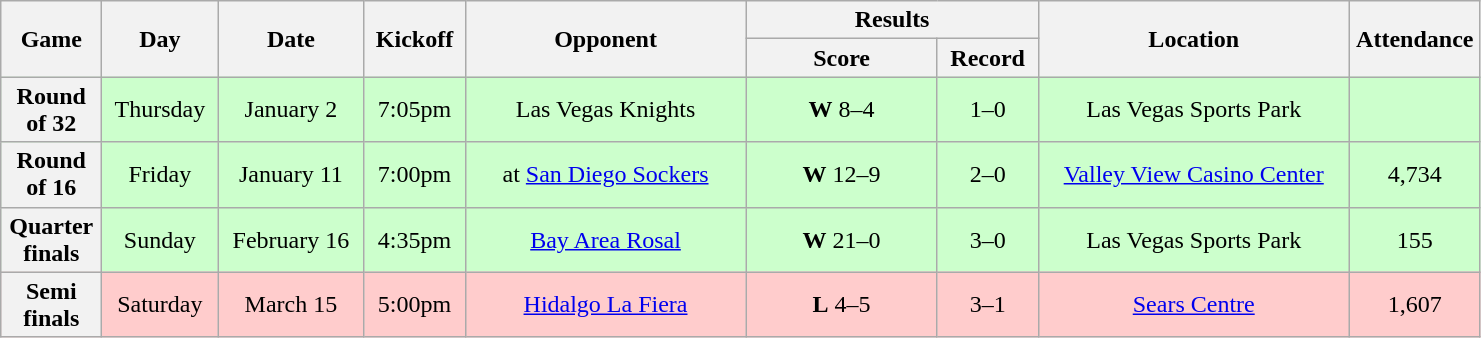<table class="wikitable">
<tr>
<th rowspan="2" width="60">Game</th>
<th rowspan="2" width="70">Day</th>
<th rowspan="2" width="90">Date</th>
<th rowspan="2" width="60">Kickoff</th>
<th rowspan="2" width="180">Opponent</th>
<th colspan="2" width="180">Results</th>
<th rowspan="2" width="200">Location</th>
<th rowspan="2" width="80">Attendance</th>
</tr>
<tr>
<th width="120">Score</th>
<th width="60">Record</th>
</tr>
<tr align="center" bgcolor="#CCFFCC">
<th>Round of 32</th>
<td>Thursday</td>
<td>January 2</td>
<td>7:05pm</td>
<td>Las Vegas Knights</td>
<td><strong>W</strong> 8–4</td>
<td>1–0</td>
<td>Las Vegas Sports Park</td>
<td></td>
</tr>
<tr align="center" bgcolor="#CCFFCC">
<th>Round of 16</th>
<td>Friday</td>
<td>January 11</td>
<td>7:00pm</td>
<td>at <a href='#'>San Diego Sockers</a></td>
<td><strong>W</strong> 12–9</td>
<td>2–0</td>
<td><a href='#'>Valley View Casino Center</a></td>
<td>4,734</td>
</tr>
<tr align="center" bgcolor="#CCFFCC">
<th>Quarter finals</th>
<td>Sunday</td>
<td>February 16</td>
<td>4:35pm</td>
<td><a href='#'>Bay Area Rosal</a></td>
<td><strong>W</strong> 21–0</td>
<td>3–0</td>
<td>Las Vegas Sports Park</td>
<td>155</td>
</tr>
<tr align="center" bgcolor="#FFCCCC">
<th>Semi finals</th>
<td>Saturday</td>
<td>March 15</td>
<td>5:00pm</td>
<td><a href='#'>Hidalgo La Fiera</a></td>
<td><strong>L</strong> 4–5</td>
<td>3–1</td>
<td><a href='#'>Sears Centre</a></td>
<td>1,607</td>
</tr>
</table>
